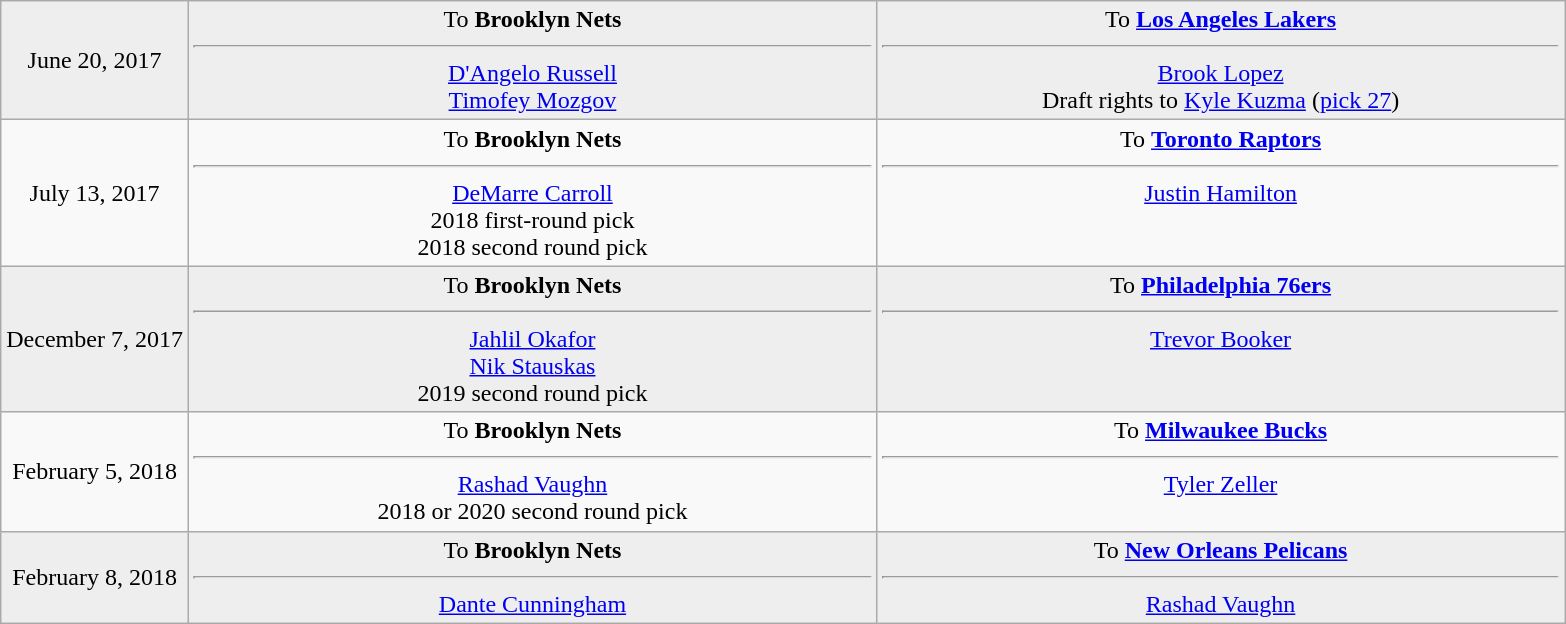<table class="wikitable sortable sortable" style="text-align: center">
<tr style="background:#eee;">
<td style="width:12%">June 20, 2017</td>
<td style="width:44%; vertical-align:top;">To <strong>Brooklyn Nets</strong><hr><a href='#'>D'Angelo Russell</a><br><a href='#'>Timofey Mozgov</a></td>
<td style="width:44%; vertical-align:top;">To <strong><a href='#'>Los Angeles Lakers</a></strong><hr><a href='#'>Brook Lopez</a><br>Draft rights to <a href='#'>Kyle Kuzma</a> (<a href='#'>pick 27</a>)</td>
</tr>
<tr>
<td style="width:12%">July 13, 2017</td>
<td style="width:44%; vertical-align:top;">To <strong>Brooklyn Nets</strong><hr><a href='#'>DeMarre Carroll</a><br>2018 first-round pick<br>2018 second round pick</td>
<td style="width:44%; vertical-align:top;">To <strong><a href='#'>Toronto Raptors</a></strong><hr><a href='#'>Justin Hamilton</a></td>
</tr>
<tr style="background:#eee;">
<td style="width:12%">December 7, 2017</td>
<td style="width:44px; vertical-align:top;">To <strong>Brooklyn Nets</strong><hr><a href='#'>Jahlil Okafor</a><br><a href='#'>Nik Stauskas</a><br>2019 second round pick</td>
<td style="width:44px; vertical-align:top;">To <strong><a href='#'>Philadelphia 76ers</a></strong><hr><a href='#'>Trevor Booker</a></td>
</tr>
<tr>
<td style="width:12%">February 5, 2018</td>
<td style="width:44%; vertical-align:top;">To <strong>Brooklyn Nets</strong><hr><a href='#'>Rashad Vaughn</a><br>2018 or 2020 second round pick</td>
<td style="width:44%; vertical-align:top;">To <strong><a href='#'>Milwaukee Bucks</a></strong><hr><a href='#'>Tyler Zeller</a></td>
</tr>
<tr style="background:#eee;">
<td style="width:12%">February 8, 2018</td>
<td style="width:44%; vertical-align:top;">To <strong>Brooklyn Nets</strong><hr><a href='#'>Dante Cunningham</a></td>
<td style="width:44%; vertical-align:top;">To <strong><a href='#'>New Orleans Pelicans</a></strong><hr><a href='#'>Rashad Vaughn</a></td>
</tr>
</table>
